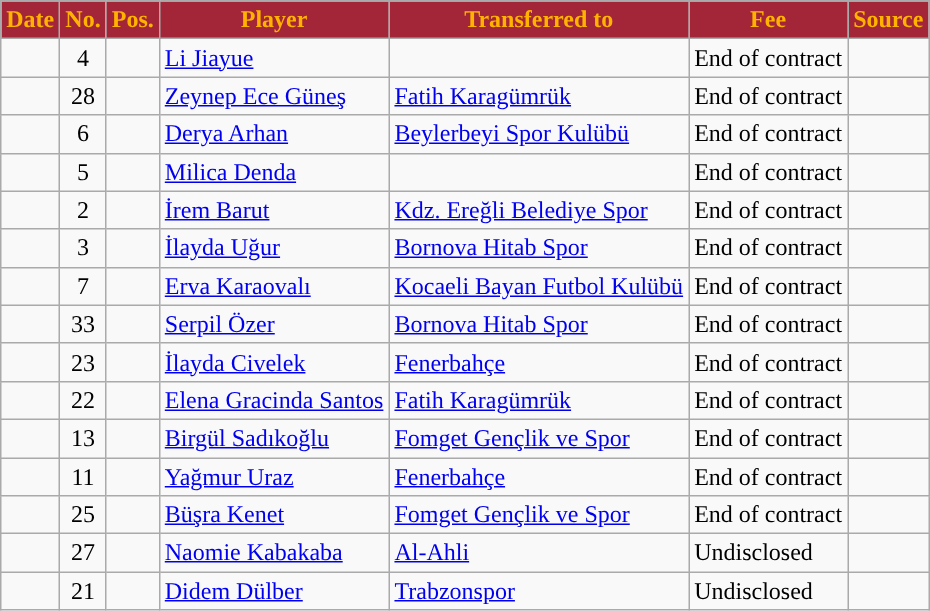<table class="wikitable plainrowheaders sortable">
<tr>
<th style="background:#A32638; color:#FFB300; ">Date</th>
<th style="background:#A32638; color:#FFB300; ">No.</th>
<th style="background:#A32638; color:#FFB300; ">Pos.</th>
<th style="background:#A32638; color:#FFB300; ">Player</th>
<th style="background:#A32638; color:#FFB300; ">Transferred to</th>
<th style="background:#A32638; color:#FFB300; ">Fee</th>
<th style="background:#A32638; color:#FFB300; ">Source</th>
</tr>
<tr>
<td></td>
<td align=center>4</td>
<td align=center></td>
<td> <a href='#'>Li Jiayue</a></td>
<td></td>
<td>End of contract</td>
<td align=center></td>
</tr>
<tr>
<td></td>
<td align=center>28</td>
<td align=center></td>
<td> <a href='#'>Zeynep Ece Güneş</a></td>
<td> <a href='#'>Fatih Karagümrük</a></td>
<td>End of contract</td>
<td align=center></td>
</tr>
<tr>
<td></td>
<td align=center>6</td>
<td align=center></td>
<td> <a href='#'>Derya Arhan</a></td>
<td> <a href='#'>Beylerbeyi Spor Kulübü</a></td>
<td>End of contract</td>
<td align=center></td>
</tr>
<tr>
<td></td>
<td align=center>5</td>
<td align=center></td>
<td> <a href='#'>Milica Denda</a></td>
<td></td>
<td>End of contract</td>
<td align=center></td>
</tr>
<tr>
<td></td>
<td align=center>2</td>
<td align=center></td>
<td> <a href='#'>İrem Barut</a></td>
<td> <a href='#'>Kdz. Ereğli Belediye Spor</a></td>
<td>End of contract</td>
<td align=center></td>
</tr>
<tr>
<td></td>
<td align=center>3</td>
<td align=center></td>
<td> <a href='#'>İlayda Uğur</a></td>
<td> <a href='#'>Bornova Hitab Spor</a></td>
<td>End of contract</td>
<td align=center></td>
</tr>
<tr>
<td></td>
<td align=center>7</td>
<td align=center></td>
<td> <a href='#'>Erva Karaovalı</a></td>
<td> <a href='#'>Kocaeli Bayan Futbol Kulübü</a></td>
<td>End of contract</td>
<td align=center></td>
</tr>
<tr>
<td></td>
<td align=center>33</td>
<td align=center></td>
<td> <a href='#'>Serpil Özer</a></td>
<td> <a href='#'>Bornova Hitab Spor</a></td>
<td>End of contract</td>
<td align=center></td>
</tr>
<tr>
<td></td>
<td align=center>23</td>
<td align=center></td>
<td> <a href='#'>İlayda Civelek</a></td>
<td> <a href='#'>Fenerbahçe</a></td>
<td>End of contract</td>
<td align=center></td>
</tr>
<tr>
<td></td>
<td align=center>22</td>
<td align=center></td>
<td> <a href='#'>Elena Gracinda Santos</a></td>
<td> <a href='#'>Fatih Karagümrük</a></td>
<td>End of contract</td>
<td align=center></td>
</tr>
<tr>
<td></td>
<td align=center>13</td>
<td align=center></td>
<td> <a href='#'>Birgül Sadıkoğlu</a></td>
<td> <a href='#'>Fomget Gençlik ve Spor</a></td>
<td>End of contract</td>
<td align=center></td>
</tr>
<tr>
<td></td>
<td align=center>11</td>
<td align=center></td>
<td> <a href='#'>Yağmur Uraz</a></td>
<td> <a href='#'>Fenerbahçe</a></td>
<td>End of contract</td>
<td align=center></td>
</tr>
<tr>
<td></td>
<td align=center>25</td>
<td align=center></td>
<td> <a href='#'>Büşra Kenet</a></td>
<td> <a href='#'>Fomget Gençlik ve Spor</a></td>
<td>End of contract</td>
<td align=center></td>
</tr>
<tr>
<td></td>
<td align=center>27</td>
<td align=center></td>
<td> <a href='#'>Naomie Kabakaba</a></td>
<td> <a href='#'>Al-Ahli</a></td>
<td>Undisclosed</td>
<td align=center></td>
</tr>
<tr>
<td></td>
<td align=center>21</td>
<td align=center></td>
<td> <a href='#'>Didem Dülber</a></td>
<td> <a href='#'>Trabzonspor</a></td>
<td>Undisclosed</td>
<td align=center></td>
</tr>
</table>
